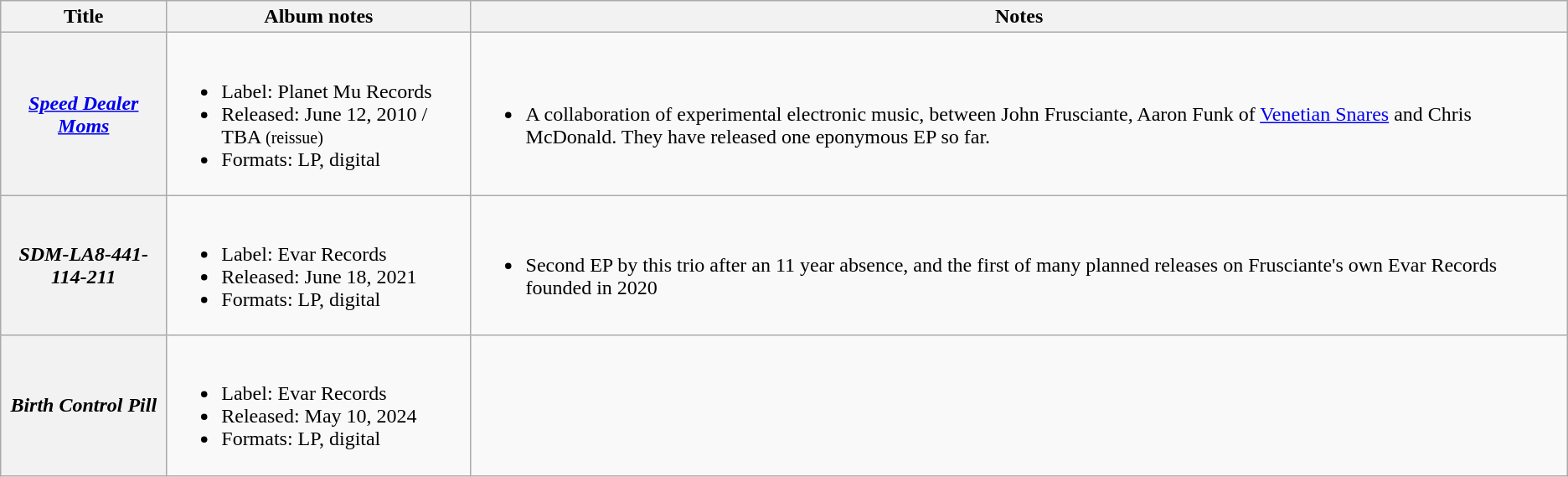<table class="wikitable plainrowheaders">
<tr>
<th scope="col">Title</th>
<th scope="col">Album notes</th>
<th scope="col">Notes</th>
</tr>
<tr>
<th scope="row"><em><a href='#'>Speed Dealer Moms</a></em></th>
<td><br><ul><li>Label: Planet Mu Records</li><li>Released: June 12, 2010 / TBA <small>(reissue)</small></li><li>Formats: LP, digital</li></ul></td>
<td><br><ul><li>A collaboration of experimental electronic music, between John Frusciante, Aaron Funk of <a href='#'>Venetian Snares</a> and Chris McDonald. They have released one eponymous EP so far.</li></ul></td>
</tr>
<tr>
<th scope="row"><em>SDM-LA8-441-114-211</em></th>
<td><br><ul><li>Label: Evar Records</li><li>Released: June 18, 2021</li><li>Formats: LP, digital</li></ul></td>
<td><br><ul><li>Second EP by this trio after an 11 year absence, and the first of many planned releases on Frusciante's own Evar Records founded in 2020</li></ul></td>
</tr>
<tr>
<th scope="row"><em>Birth Control Pill</em></th>
<td><br><ul><li>Label: Evar Records</li><li>Released: May 10, 2024</li><li>Formats: LP, digital</li></ul></td>
</tr>
</table>
